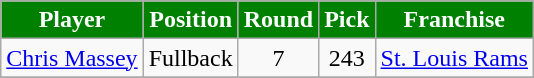<table class="wikitable">
<tr align="center">
<th style="background:green;color:#FFFFFF;">Player</th>
<th style="background:green;color:#FFFFFF;">Position</th>
<th style="background:green;color:#FFFFFF;">Round</th>
<th style="background:green;color:#FFFFFF;">Pick</th>
<th style="background:green;color:#FFFFFF;">Franchise</th>
</tr>
<tr align="center" bgcolor="">
<td><a href='#'>Chris Massey</a></td>
<td>Fullback</td>
<td>7</td>
<td>243</td>
<td><a href='#'>St. Louis Rams</a></td>
</tr>
<tr align="center" bgcolor="">
</tr>
</table>
